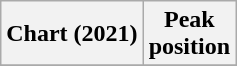<table class="wikitable sortable plainrowheaders" style="text-align:center">
<tr>
<th scope="col">Chart (2021)</th>
<th scope="col">Peak<br>position</th>
</tr>
<tr>
</tr>
</table>
